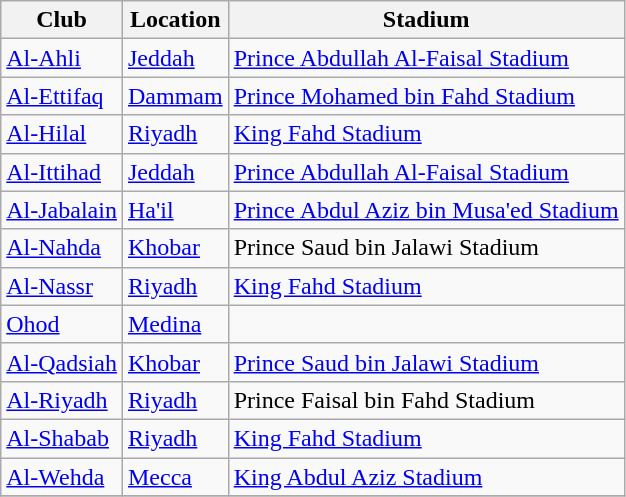<table class="wikitable sortable">
<tr>
<th>Club</th>
<th>Location</th>
<th>Stadium</th>
</tr>
<tr>
<td><a href='#'>Al-Ahli</a></td>
<td><a href='#'>Jeddah</a></td>
<td><a href='#'>Prince Abdullah Al-Faisal Stadium</a></td>
</tr>
<tr>
<td><a href='#'>Al-Ettifaq</a></td>
<td><a href='#'>Dammam</a></td>
<td><a href='#'>Prince Mohamed bin Fahd Stadium</a></td>
</tr>
<tr>
<td><a href='#'>Al-Hilal</a></td>
<td><a href='#'>Riyadh</a></td>
<td><a href='#'>King Fahd Stadium</a></td>
</tr>
<tr>
<td><a href='#'>Al-Ittihad</a></td>
<td><a href='#'>Jeddah</a></td>
<td><a href='#'>Prince Abdullah Al-Faisal Stadium</a></td>
</tr>
<tr>
<td><a href='#'>Al-Jabalain</a></td>
<td><a href='#'>Ha'il</a></td>
<td><a href='#'>Prince Abdul Aziz bin Musa'ed Stadium</a></td>
</tr>
<tr>
<td><a href='#'>Al-Nahda</a></td>
<td><a href='#'>Khobar</a></td>
<td>Prince Saud bin Jalawi Stadium</td>
</tr>
<tr>
<td><a href='#'>Al-Nassr</a></td>
<td><a href='#'>Riyadh</a></td>
<td><a href='#'>King Fahd Stadium</a></td>
</tr>
<tr>
<td><a href='#'>Ohod</a></td>
<td><a href='#'>Medina</a></td>
<td></td>
</tr>
<tr>
<td><a href='#'>Al-Qadsiah</a></td>
<td><a href='#'>Khobar</a></td>
<td><a href='#'>Prince Saud bin Jalawi Stadium</a></td>
</tr>
<tr>
<td><a href='#'>Al-Riyadh</a></td>
<td><a href='#'>Riyadh</a></td>
<td>Prince Faisal bin Fahd Stadium</td>
</tr>
<tr>
<td><a href='#'>Al-Shabab</a></td>
<td><a href='#'>Riyadh</a></td>
<td><a href='#'>King Fahd Stadium</a></td>
</tr>
<tr>
<td><a href='#'>Al-Wehda</a></td>
<td><a href='#'>Mecca</a></td>
<td><a href='#'>King Abdul Aziz Stadium</a></td>
</tr>
<tr>
</tr>
</table>
